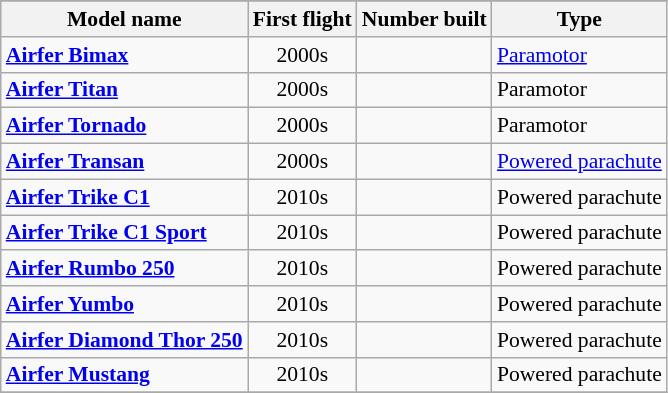<table class="wikitable" align=center style="font-size:90%;">
<tr>
</tr>
<tr style="background:#efefef;">
<th>Model name</th>
<th>First flight</th>
<th>Number built</th>
<th>Type</th>
</tr>
<tr>
<td align=left><strong><a href='#'>Airfer Bimax</a></strong></td>
<td align=center>2000s</td>
<td align=center></td>
<td align=left><a href='#'>Paramotor</a></td>
</tr>
<tr>
<td align=left><strong><a href='#'>Airfer Titan</a></strong></td>
<td align=center>2000s</td>
<td align=center></td>
<td align=left>Paramotor</td>
</tr>
<tr>
<td align=left><strong><a href='#'>Airfer Tornado</a></strong></td>
<td align=center>2000s</td>
<td align=center></td>
<td align=left>Paramotor</td>
</tr>
<tr>
<td align=left><strong><a href='#'>Airfer Transan</a></strong></td>
<td align=center>2000s</td>
<td align=center></td>
<td align=left><a href='#'>Powered parachute</a></td>
</tr>
<tr>
<td align=left><strong><a href='#'>Airfer Trike C1</a></strong></td>
<td align=center>2010s</td>
<td align=center></td>
<td align=left>Powered parachute</td>
</tr>
<tr>
<td align=left><strong><a href='#'>Airfer Trike C1 Sport</a></strong></td>
<td align=center>2010s</td>
<td align=center></td>
<td align=left>Powered parachute</td>
</tr>
<tr>
<td align=left><strong><a href='#'>Airfer Rumbo 250</a></strong></td>
<td align=center>2010s</td>
<td align=center></td>
<td align=left>Powered parachute</td>
</tr>
<tr>
<td align=left><strong><a href='#'>Airfer Yumbo</a></strong></td>
<td align=center>2010s</td>
<td align=center></td>
<td align=left>Powered parachute</td>
</tr>
<tr>
<td align=left><strong><a href='#'>Airfer Diamond Thor 250</a></strong></td>
<td align=center>2010s</td>
<td align=center></td>
<td align=left>Powered parachute</td>
</tr>
<tr>
<td align=left><strong><a href='#'>Airfer Mustang</a></strong></td>
<td align=center>2010s</td>
<td align=center></td>
<td align=left>Powered parachute</td>
</tr>
<tr>
</tr>
</table>
